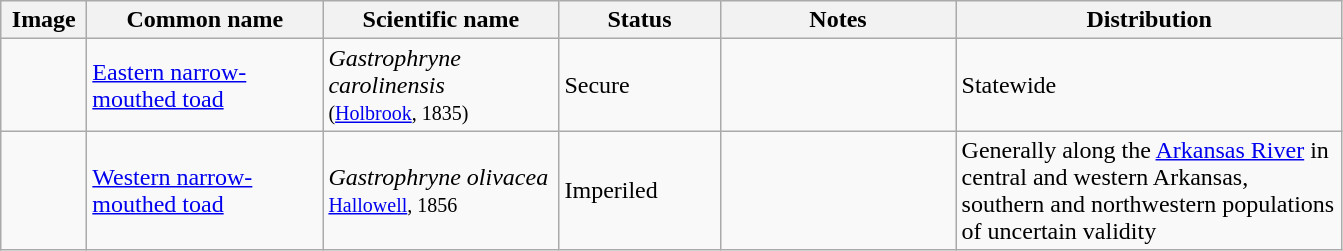<table class="wikitable">
<tr>
<th scope="col" style="width: 50px;">Image</th>
<th scope="col" style="width: 150px;">Common name</th>
<th scope="col" style="width: 150px;">Scientific name</th>
<th scope="col" style="width: 100px;">Status</th>
<th scope="col" style="width: 150px;">Notes</th>
<th scope="col" style="width: 250px;">Distribution</th>
</tr>
<tr>
<td></td>
<td><a href='#'>Eastern narrow-mouthed toad</a></td>
<td><em>Gastrophryne carolinensis</em><br><small>(<a href='#'>Holbrook</a>, 1835)</small></td>
<td>Secure</td>
<td></td>
<td>Statewide</td>
</tr>
<tr>
<td></td>
<td><a href='#'>Western narrow-mouthed toad</a></td>
<td><em>Gastrophryne olivacea</em><br><small><a href='#'>Hallowell</a>, 1856</small></td>
<td>Imperiled</td>
<td></td>
<td>Generally along the <a href='#'>Arkansas River</a> in central and western Arkansas, southern and northwestern populations of uncertain validity</td>
</tr>
</table>
